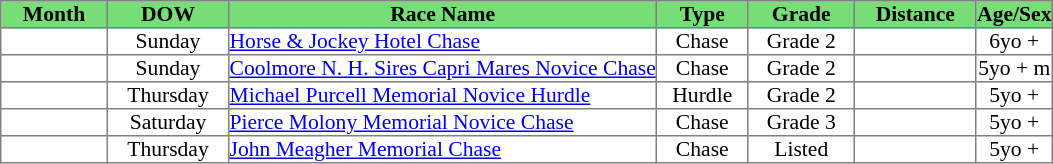<table class = "sortable" | border="1" cellpadding="0" style="border-collapse: collapse; font-size:90%">
<tr bgcolor="#77dd77" align="center">
<th style="width:70px">Month</th>
<th style="width:80px">DOW</th>
<th>Race Name</th>
<th style="width:60px">Type</th>
<th style="width:70px"><strong>Grade</strong></th>
<th style="width:80px">Distance</th>
<th style="width:50px">Age/Sex</th>
</tr>
<tr>
<td style="text-align:center"></td>
<td style="text-align:center">Sunday</td>
<td><a href='#'>Horse & Jockey Hotel Chase</a></td>
<td style="text-align:center">Chase</td>
<td style="text-align:center">Grade 2</td>
<td style="text-align:center"></td>
<td style="text-align:center">6yo +</td>
</tr>
<tr>
<td style="text-align:center"></td>
<td style="text-align:center">Sunday</td>
<td><a href='#'>Coolmore N. H. Sires Capri Mares Novice Chase</a></td>
<td style="text-align:center">Chase</td>
<td style="text-align:center">Grade 2</td>
<td style="text-align:center"></td>
<td style="text-align:center">5yo + m</td>
</tr>
<tr>
<td style="text-align:center"></td>
<td style="text-align:center">Thursday</td>
<td><a href='#'>Michael Purcell Memorial Novice Hurdle</a></td>
<td style="text-align:center">Hurdle</td>
<td style="text-align:center">Grade 2</td>
<td style="text-align:center"></td>
<td style="text-align:center">5yo +</td>
</tr>
<tr>
<td style="text-align:center"></td>
<td style="text-align:center">Saturday</td>
<td><a href='#'>Pierce Molony Memorial Novice Chase</a></td>
<td style="text-align:center">Chase</td>
<td style="text-align:center">Grade 3</td>
<td style="text-align:center"></td>
<td style="text-align:center">5yo +</td>
</tr>
<tr>
<td style="text-align:center"></td>
<td style="text-align:center">Thursday</td>
<td><a href='#'>John Meagher Memorial Chase</a></td>
<td style="text-align:center">Chase</td>
<td style="text-align:center">Listed</td>
<td style="text-align:center"></td>
<td style="text-align:center">5yo +</td>
</tr>
</table>
